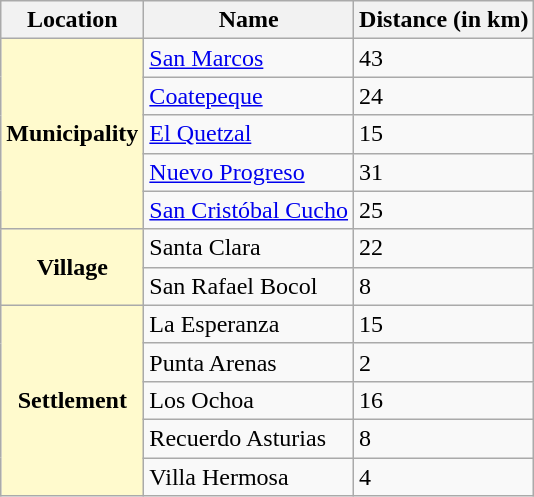<table class="wikitable">
<tr>
<th>Location</th>
<th>Name</th>
<th>Distance (in km)</th>
</tr>
<tr>
<th style="background:lemonchiffon" rowspan=5>Municipality</th>
<td><a href='#'>San Marcos</a></td>
<td>43</td>
</tr>
<tr>
<td><a href='#'>Coatepeque</a></td>
<td>24</td>
</tr>
<tr>
<td><a href='#'>El Quetzal</a></td>
<td>15</td>
</tr>
<tr>
<td><a href='#'>Nuevo Progreso</a></td>
<td>31</td>
</tr>
<tr>
<td><a href='#'>San Cristóbal Cucho</a></td>
<td>25</td>
</tr>
<tr>
<th style="background:lemonchiffon;" rowspan=2>Village</th>
<td>Santa Clara</td>
<td>22</td>
</tr>
<tr>
<td>San Rafael Bocol</td>
<td>8</td>
</tr>
<tr>
<th style="background:lemonchiffon;" rowspan=5>Settlement</th>
<td>La Esperanza</td>
<td>15</td>
</tr>
<tr>
<td>Punta Arenas</td>
<td>2</td>
</tr>
<tr>
<td>Los Ochoa</td>
<td>16</td>
</tr>
<tr>
<td>Recuerdo Asturias</td>
<td>8</td>
</tr>
<tr>
<td>Villa Hermosa</td>
<td>4</td>
</tr>
</table>
